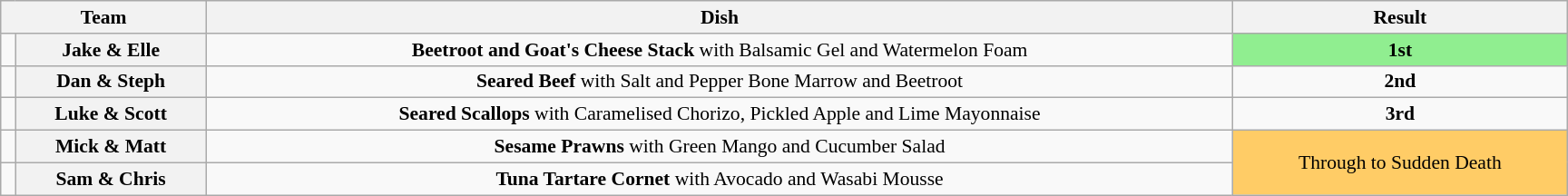<table class="wikitable plainrowheaders" style="margin:1em auto; text-align:center; font-size:90%; width:80em;">
<tr>
<th colspan="2">Team</th>
<th>Dish</th>
<th>Result</th>
</tr>
<tr>
<td></td>
<th>Jake & Elle</th>
<td><strong>Beetroot and Goat's Cheese Stack</strong> with Balsamic Gel and Watermelon Foam</td>
<td bgcolor=lightgreen><strong>1st</strong></td>
</tr>
<tr>
<td></td>
<th>Dan & Steph</th>
<td><strong>Seared Beef</strong> with Salt and Pepper Bone Marrow and Beetroot</td>
<td><strong>2nd</strong></td>
</tr>
<tr>
<td></td>
<th>Luke & Scott</th>
<td><strong>Seared Scallops</strong> with Caramelised Chorizo, Pickled Apple and Lime Mayonnaise</td>
<td><strong>3rd</strong></td>
</tr>
<tr>
<td></td>
<th>Mick & Matt</th>
<td><strong>Sesame Prawns</strong> with Green Mango and Cucumber Salad</td>
<td rowspan="2" style="background:#FFCC66">Through to Sudden Death</td>
</tr>
<tr>
<td></td>
<th>Sam & Chris</th>
<td><strong>Tuna Tartare Cornet</strong> with Avocado and Wasabi Mousse</td>
</tr>
</table>
